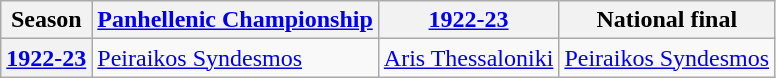<table class="wikitable">
<tr>
<th>Season</th>
<th><a href='#'>Panhellenic Championship</a></th>
<th><a href='#'>1922-23</a></th>
<th>National final</th>
</tr>
<tr>
<th><a href='#'>1922-23</a></th>
<td><a href='#'>Peiraikos Syndesmos</a></td>
<td><a href='#'>Aris Thessaloniki</a></td>
<td><a href='#'>Peiraikos Syndesmos</a></td>
</tr>
</table>
